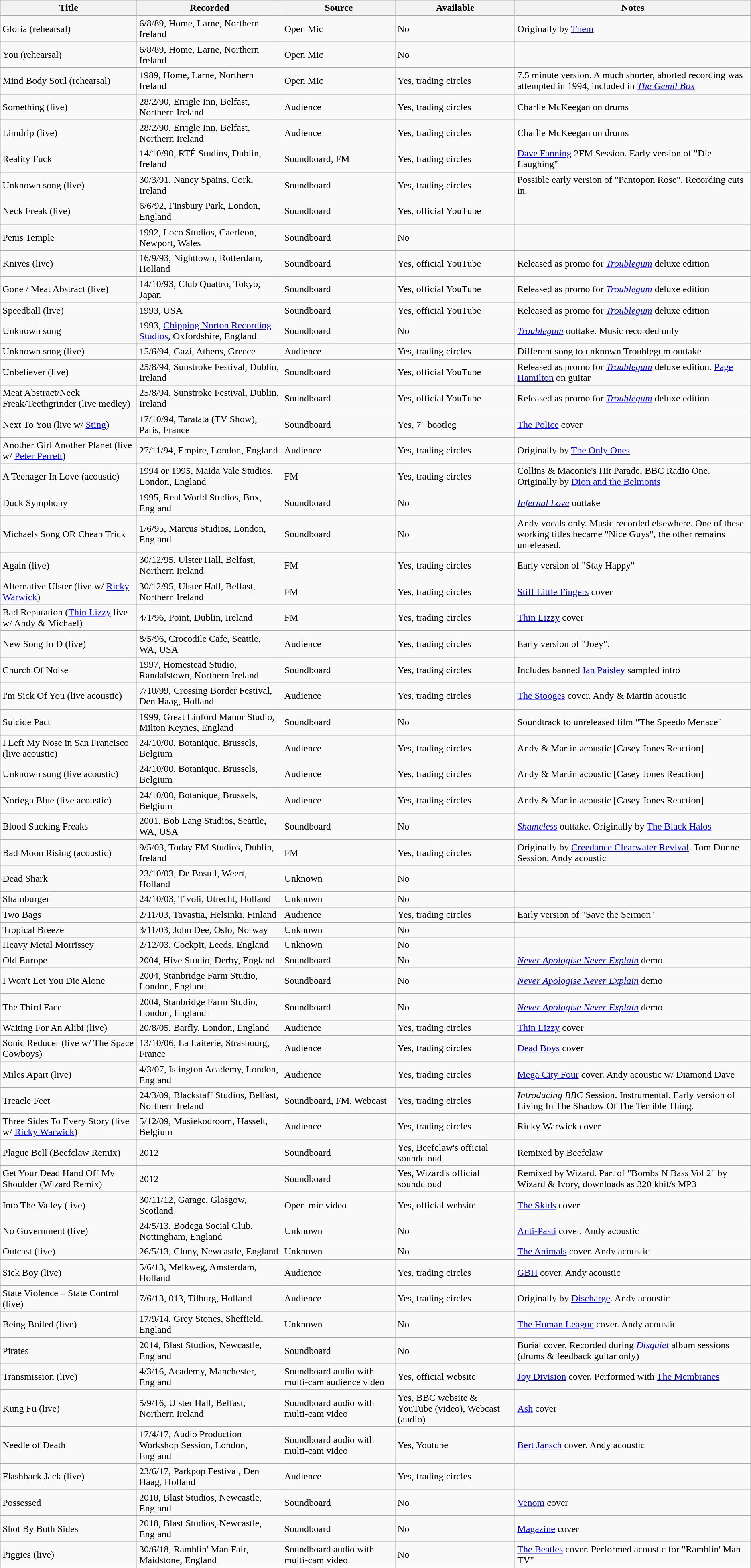<table class="wikitable">
<tr>
<th align="left" valign="top">Title</th>
<th align="left" valign="top">Recorded</th>
<th align="left" valign="top">Source</th>
<th align="left" valign="top">Available</th>
<th align="left" valign="top">Notes</th>
</tr>
<tr>
<td align="left">Gloria (rehearsal)</td>
<td align="left">6/8/89, Home, Larne, Northern Ireland</td>
<td align="left">Open Mic</td>
<td align="left">No</td>
<td align="left">Originally by <a href='#'>Them</a></td>
</tr>
<tr>
<td align="left">You (rehearsal)</td>
<td align="left">6/8/89, Home, Larne, Northern Ireland</td>
<td align="left">Open Mic</td>
<td align="left">No</td>
<td align="left"></td>
</tr>
<tr>
<td align="left">Mind Body Soul (rehearsal)</td>
<td align="left">1989, Home, Larne, Northern Ireland</td>
<td align="left">Open Mic</td>
<td align="left">Yes, trading circles</td>
<td align="left">7.5 minute version. A much shorter, aborted recording was attempted in 1994, included in <em><a href='#'>The Gemil Box</a></em></td>
</tr>
<tr>
<td align="left">Something (live)</td>
<td align="left">28/2/90, Errigle Inn, Belfast, Northern Ireland</td>
<td align="left">Audience</td>
<td align="left">Yes, trading circles</td>
<td align="left">Charlie McKeegan on drums</td>
</tr>
<tr>
<td align="left">Limdrip (live)</td>
<td align="left">28/2/90, Errigle Inn, Belfast, Northern Ireland</td>
<td align="left">Audience</td>
<td align="left">Yes, trading circles</td>
<td align="left">Charlie McKeegan on drums</td>
</tr>
<tr>
<td align="left">Reality Fuck</td>
<td align="left">14/10/90, RTÉ Studios, Dublin, Ireland</td>
<td align="left">Soundboard, FM</td>
<td align="left">Yes, trading circles</td>
<td align="left"><a href='#'>Dave Fanning</a> 2FM Session. Early version of "Die Laughing"</td>
</tr>
<tr>
<td align="left">Unknown song (live)</td>
<td align="left">30/3/91, Nancy Spains, Cork, Ireland</td>
<td align="left">Soundboard</td>
<td align="left">Yes, trading circles</td>
<td align="left">Possible early version of "Pantopon Rose". Recording cuts in.</td>
</tr>
<tr>
<td align="left">Neck Freak (live)</td>
<td align="left">6/6/92, Finsbury Park, London, England</td>
<td align="left">Soundboard</td>
<td align="left">Yes, official YouTube</td>
<td align="left"></td>
</tr>
<tr>
<td align="left">Penis Temple</td>
<td align="left">1992, Loco Studios, Caerleon, Newport, Wales</td>
<td align="left">Soundboard</td>
<td align="left">No</td>
<td align="left"></td>
</tr>
<tr>
<td align="left">Knives (live)</td>
<td align="left">16/9/93, Nighttown, Rotterdam, Holland</td>
<td align="left">Soundboard</td>
<td align="left">Yes, official YouTube</td>
<td align="left">Released as promo for <em><a href='#'>Troublegum</a></em> deluxe edition</td>
</tr>
<tr>
<td align="left">Gone / Meat Abstract (live)</td>
<td align="left">14/10/93, Club Quattro, Tokyo, Japan</td>
<td align="left">Soundboard</td>
<td align="left">Yes, official YouTube</td>
<td align="left">Released as promo for <em><a href='#'>Troublegum</a></em> deluxe edition</td>
</tr>
<tr>
<td align="left">Speedball (live)</td>
<td align="left">1993, USA</td>
<td align="left">Soundboard</td>
<td align="left">Yes, official YouTube</td>
<td align="left">Released as promo for <em><a href='#'>Troublegum</a></em> deluxe edition</td>
</tr>
<tr>
<td align="left">Unknown song</td>
<td align="left">1993, <a href='#'>Chipping Norton Recording Studios</a>, Oxfordshire, England</td>
<td align="left">Soundboard</td>
<td align="left">No</td>
<td align="left"><em><a href='#'>Troublegum</a></em> outtake. Music recorded only</td>
</tr>
<tr>
<td align="left">Unknown song (live)</td>
<td align="left">15/6/94, Gazi, Athens, Greece</td>
<td align="left">Audience</td>
<td align="left">Yes, trading circles</td>
<td align="left">Different song to unknown Troublegum outtake</td>
</tr>
<tr>
<td align="left">Unbeliever (live)</td>
<td align="left">25/8/94, Sunstroke Festival, Dublin, Ireland</td>
<td align="left">Soundboard</td>
<td align="left">Yes, official YouTube</td>
<td align="left">Released as promo for <em><a href='#'>Troublegum</a></em> deluxe edition. <a href='#'>Page Hamilton</a> on guitar</td>
</tr>
<tr>
<td align="left">Meat Abstract/Neck Freak/Teethgrinder (live medley)</td>
<td align="left">25/8/94, Sunstroke Festival, Dublin, Ireland</td>
<td align="left">Soundboard</td>
<td align="left">Yes, official YouTube</td>
<td align="left">Released as promo for <em><a href='#'>Troublegum</a></em> deluxe edition</td>
</tr>
<tr>
<td align="left">Next To You (live w/ <a href='#'>Sting</a>)</td>
<td align="left">17/10/94, Taratata (TV Show), Paris, France</td>
<td align="left">Soundboard</td>
<td align="left">Yes, 7" bootleg</td>
<td align="left"><a href='#'>The Police</a> cover</td>
</tr>
<tr>
<td align="left">Another Girl Another Planet (live w/ <a href='#'>Peter Perrett</a>)</td>
<td align="left">27/11/94, Empire, London, England</td>
<td align="left">Audience</td>
<td align="left">Yes, trading circles</td>
<td align="left">Originally by <a href='#'>The Only Ones</a></td>
</tr>
<tr>
<td align="left">A Teenager In Love (acoustic)</td>
<td align="left">1994 or 1995, Maida Vale Studios, London, England</td>
<td align="left">FM</td>
<td align="left">Yes, trading circles</td>
<td align="left">Collins & Maconie's Hit Parade, BBC Radio One. Originally by <a href='#'>Dion and the Belmonts</a></td>
</tr>
<tr>
<td align="left">Duck Symphony</td>
<td align="left">1995, Real World Studios, Box, England</td>
<td align="left">Soundboard</td>
<td align="left">No</td>
<td align="left"><em><a href='#'>Infernal Love</a></em> outtake</td>
</tr>
<tr>
<td align="left">Michaels Song OR Cheap Trick</td>
<td align="left">1/6/95, Marcus Studios, London, England</td>
<td align="left">Soundboard</td>
<td align="left">No</td>
<td align="left">Andy vocals only. Music recorded elsewhere. One of these working titles became "Nice Guys", the other remains unreleased.</td>
</tr>
<tr>
<td align="left">Again (live)</td>
<td align="left">30/12/95, Ulster Hall, Belfast, Northern Ireland</td>
<td align="left">FM</td>
<td align="left">Yes, trading circles</td>
<td align="left">Early version of "Stay Happy"</td>
</tr>
<tr>
<td align="left">Alternative Ulster (live w/ <a href='#'>Ricky Warwick</a>)</td>
<td align="left">30/12/95, Ulster Hall, Belfast, Northern Ireland</td>
<td align="left">FM</td>
<td align="left">Yes, trading circles</td>
<td align="left"><a href='#'>Stiff Little Fingers</a> cover</td>
</tr>
<tr>
<td align="left">Bad Reputation (<a href='#'>Thin Lizzy</a> live w/ Andy & Michael)</td>
<td align="left">4/1/96, Point, Dublin, Ireland</td>
<td align="left">FM</td>
<td align="left">Yes, trading circles</td>
<td align="left"><a href='#'>Thin Lizzy</a> cover</td>
</tr>
<tr>
<td align="left">New Song In D (live)</td>
<td align="left">8/5/96, Crocodile Cafe, Seattle, WA, USA</td>
<td align="left">Audience</td>
<td align="left">Yes, trading circles</td>
<td align="left">Early version of "Joey".</td>
</tr>
<tr>
<td align="left">Church Of Noise</td>
<td align="left">1997, Homestead Studio, Randalstown, Northern Ireland</td>
<td align="left">Soundboard</td>
<td align="left">Yes, trading circles</td>
<td align="left">Includes banned <a href='#'>Ian Paisley</a> sampled intro</td>
</tr>
<tr>
<td align="left">I'm Sick Of You (live acoustic)</td>
<td align="left">7/10/99, Crossing Border Festival, Den Haag, Holland</td>
<td align="left">Audience</td>
<td align="left">Yes, trading circles</td>
<td align="left"><a href='#'>The Stooges</a> cover. Andy & Martin acoustic</td>
</tr>
<tr>
<td align="left">Suicide Pact</td>
<td align="left">1999, Great Linford Manor Studio, Milton Keynes, England</td>
<td align="left">Soundboard</td>
<td align="left">No</td>
<td align="left">Soundtrack to unreleased film "The Speedo Menace"</td>
</tr>
<tr>
<td align="left">I Left My Nose in San Francisco (live acoustic)</td>
<td align="left">24/10/00, Botanique, Brussels, Belgium</td>
<td align="left">Audience</td>
<td align="left">Yes, trading circles</td>
<td align="left">Andy & Martin acoustic [Casey Jones Reaction]</td>
</tr>
<tr>
<td align="left">Unknown song (live acoustic)</td>
<td align="left">24/10/00, Botanique, Brussels, Belgium</td>
<td align="left">Audience</td>
<td align="left">Yes, trading circles</td>
<td align="left">Andy & Martin acoustic [Casey Jones Reaction]</td>
</tr>
<tr>
<td align="left">Noriega Blue (live acoustic)</td>
<td align="left">24/10/00, Botanique, Brussels, Belgium</td>
<td align="left">Audience</td>
<td align="left">Yes, trading circles</td>
<td align="left">Andy & Martin acoustic [Casey Jones Reaction]</td>
</tr>
<tr>
<td align="left">Blood Sucking Freaks</td>
<td align="left">2001, Bob Lang Studios, Seattle, WA, USA</td>
<td align="left">Soundboard</td>
<td align="left">No</td>
<td align="left"><em><a href='#'>Shameless</a></em> outtake. Originally by <a href='#'>The Black Halos</a></td>
</tr>
<tr>
<td align="left">Bad Moon Rising (acoustic)</td>
<td align="left">9/5/03, Today FM Studios, Dublin, Ireland</td>
<td align="left">FM</td>
<td align="left">Yes, trading circles</td>
<td align="left">Originally by <a href='#'>Creedance Clearwater Revival</a>. Tom Dunne Session. Andy acoustic</td>
</tr>
<tr>
<td align="left">Dead Shark</td>
<td align="left">23/10/03, De Bosuil, Weert, Holland</td>
<td align="left">Unknown</td>
<td align="left">No</td>
<td align="left"></td>
</tr>
<tr>
<td align="left">Shamburger</td>
<td align="left">24/10/03, Tivoli, Utrecht, Holland</td>
<td align="left">Unknown</td>
<td align="left">No</td>
<td align="left"></td>
</tr>
<tr>
<td align="left">Two Bags</td>
<td align="left">2/11/03, Tavastia, Helsinki, Finland</td>
<td align="left">Audience</td>
<td align="left">Yes, trading circles</td>
<td align="left">Early version of "Save the Sermon"</td>
</tr>
<tr>
<td align="left">Tropical Breeze</td>
<td align="left">3/11/03, John Dee, Oslo, Norway</td>
<td align="left">Unknown</td>
<td align="left">No</td>
<td align="left"></td>
</tr>
<tr>
<td align="left">Heavy Metal Morrissey</td>
<td align="left">2/12/03, Cockpit, Leeds, England</td>
<td align="left">Unknown</td>
<td align="left">No</td>
<td align="left"></td>
</tr>
<tr>
<td align="left">Old Europe</td>
<td align="left">2004, Hive Studio, Derby, England</td>
<td align="left">Soundboard</td>
<td align="left">No</td>
<td align="left"><em><a href='#'>Never Apologise Never Explain</a></em> demo</td>
</tr>
<tr>
<td align="left">I Won't Let You Die Alone</td>
<td align="left">2004, Stanbridge Farm Studio, London, England</td>
<td align="left">Soundboard</td>
<td align="left">No</td>
<td align="left"><em><a href='#'>Never Apologise Never Explain</a></em> demo</td>
</tr>
<tr>
<td align="left">The Third Face</td>
<td align="left">2004, Stanbridge Farm Studio, London, England</td>
<td align="left">Soundboard</td>
<td align="left">No</td>
<td align="left"><em><a href='#'>Never Apologise Never Explain</a></em> demo</td>
</tr>
<tr>
<td align="left">Waiting For An Alibi (live)</td>
<td align="left">20/8/05, Barfly, London, England</td>
<td align="left">Audience</td>
<td align="left">Yes, trading circles</td>
<td align="left"><a href='#'>Thin Lizzy</a> cover</td>
</tr>
<tr>
<td align="left">Sonic Reducer (live w/ The Space Cowboys)</td>
<td align="left">13/10/06, La Laiterie, Strasbourg, France</td>
<td align="left">Audience</td>
<td align="left">Yes, trading circles</td>
<td align="left"><a href='#'>Dead Boys</a> cover</td>
</tr>
<tr>
<td align="left">Miles Apart (live)</td>
<td align="left">4/3/07, Islington Academy, London, England</td>
<td align="left">Audience</td>
<td align="left">Yes, trading circles</td>
<td align="left"><a href='#'>Mega City Four</a> cover. Andy acoustic w/ Diamond Dave</td>
</tr>
<tr>
<td align="left">Treacle Feet</td>
<td align="left">24/3/09, Blackstaff Studios, Belfast, Northern Ireland</td>
<td align="left">Soundboard, FM, Webcast</td>
<td align="left">Yes, trading circles</td>
<td align="left"><em>Introducing BBC</em> Session. Instrumental. Early version of Living In The Shadow Of The Terrible Thing.</td>
</tr>
<tr>
<td align="left">Three Sides To Every Story (live w/ <a href='#'>Ricky Warwick</a>)</td>
<td align="left">5/12/09, Musiekodroom, Hasselt, Belgium</td>
<td align="left">Audience</td>
<td align="left">Yes, trading circles</td>
<td align="left">Ricky Warwick cover</td>
</tr>
<tr>
<td align="left">Plague Bell (Beefclaw Remix)</td>
<td align="left">2012</td>
<td align="left">Soundboard</td>
<td align="left">Yes, Beefclaw's official soundcloud</td>
<td align="left">Remixed by Beefclaw</td>
</tr>
<tr>
<td align="left">Get Your Dead Hand Off My Shoulder (Wizard Remix)</td>
<td align="left">2012</td>
<td align="left">Soundboard</td>
<td align="left">Yes, Wizard's official soundcloud</td>
<td align="left">Remixed by Wizard. Part of "Bombs N Bass Vol 2" by Wizard & Ivory, downloads as 320 kbit/s MP3</td>
</tr>
<tr>
<td align="left">Into The Valley (live)</td>
<td align="left">30/11/12, Garage, Glasgow, Scotland</td>
<td align="left">Open-mic video</td>
<td align="left">Yes, official website</td>
<td align="left"><a href='#'>The Skids</a> cover</td>
</tr>
<tr>
<td align="left">No Government (live)</td>
<td align="left">24/5/13, Bodega Social Club, Nottingham, England</td>
<td align="left">Unknown</td>
<td align="left">No</td>
<td align="left"><a href='#'>Anti-Pasti</a> cover. Andy acoustic</td>
</tr>
<tr>
<td align="left">Outcast (live)</td>
<td align="left">26/5/13, Cluny, Newcastle, England</td>
<td align="left">Unknown</td>
<td align="left">No</td>
<td align="left"><a href='#'>The Animals</a> cover. Andy acoustic</td>
</tr>
<tr>
<td align="left">Sick Boy (live)</td>
<td align="left">5/6/13, Melkweg, Amsterdam, Holland</td>
<td align="left">Audience</td>
<td align="left">Yes, trading circles</td>
<td align="left"><a href='#'>GBH</a> cover. Andy acoustic</td>
</tr>
<tr>
<td align="left">State Violence – State Control (live)</td>
<td align="left">7/6/13, 013, Tilburg, Holland</td>
<td align="left">Audience</td>
<td align="left">Yes, trading circles</td>
<td align="left">Originally by <a href='#'>Discharge</a>. Andy acoustic</td>
</tr>
<tr>
<td align="left">Being Boiled (live)</td>
<td align="left">17/9/14, Grey Stones, Sheffield, England</td>
<td align="left">Unknown</td>
<td align="left">No</td>
<td align="left"><a href='#'>The Human League</a> cover. Andy acoustic</td>
</tr>
<tr>
<td align="left">Pirates</td>
<td align="left">2014, Blast Studios, Newcastle, England</td>
<td align="left">Soundboard</td>
<td align="left">No</td>
<td align="left">Burial cover. Recorded during <em><a href='#'>Disquiet</a></em> album sessions (drums & feedback guitar only)</td>
</tr>
<tr>
<td align="left">Transmission (live)</td>
<td align="left">4/3/16, Academy, Manchester, England</td>
<td align="left">Soundboard audio with multi-cam audience video</td>
<td align="left">Yes, official website</td>
<td align="left"><a href='#'>Joy Division</a> cover. Performed with <a href='#'>The Membranes</a></td>
</tr>
<tr>
<td align="left">Kung Fu (live)</td>
<td align="left">5/9/16, Ulster Hall, Belfast, Northern Ireland</td>
<td align="left">Soundboard audio with multi-cam video</td>
<td align="left">Yes, BBC website & YouTube (video), Webcast (audio)</td>
<td align="left"><a href='#'>Ash</a> cover</td>
</tr>
<tr>
<td align="left">Needle of Death</td>
<td align="left">17/4/17, Audio Production Workshop Session, London, England</td>
<td align="left">Soundboard audio with multi-cam video</td>
<td align="left">Yes, Youtube</td>
<td align="left"><a href='#'>Bert Jansch</a> cover. Andy acoustic</td>
</tr>
<tr>
<td align="left">Flashback Jack (live)</td>
<td align="left">23/6/17, Parkpop Festival, Den Haag, Holland</td>
<td align="left">Audience</td>
<td align="left">Yes, trading circles</td>
<td align="left"></td>
</tr>
<tr>
<td align="left">Possessed</td>
<td align="left">2018, Blast Studios, Newcastle, England</td>
<td align="left">Soundboard</td>
<td align="left">No</td>
<td align="left"><a href='#'>Venom</a> cover</td>
</tr>
<tr>
<td align="left">Shot By Both Sides</td>
<td align="left">2018, Blast Studios, Newcastle, England</td>
<td align="left">Soundboard</td>
<td align="left">No</td>
<td align="left"><a href='#'>Magazine</a> cover</td>
</tr>
<tr>
<td align="left">Piggies (live)</td>
<td align="left">30/6/18, Ramblin' Man Fair, Maidstone, England</td>
<td align="left">Soundboard audio with multi-cam video</td>
<td align="left">No</td>
<td align="left"><a href='#'>The Beatles</a> cover. Performed acoustic for "Ramblin' Man TV"</td>
</tr>
</table>
